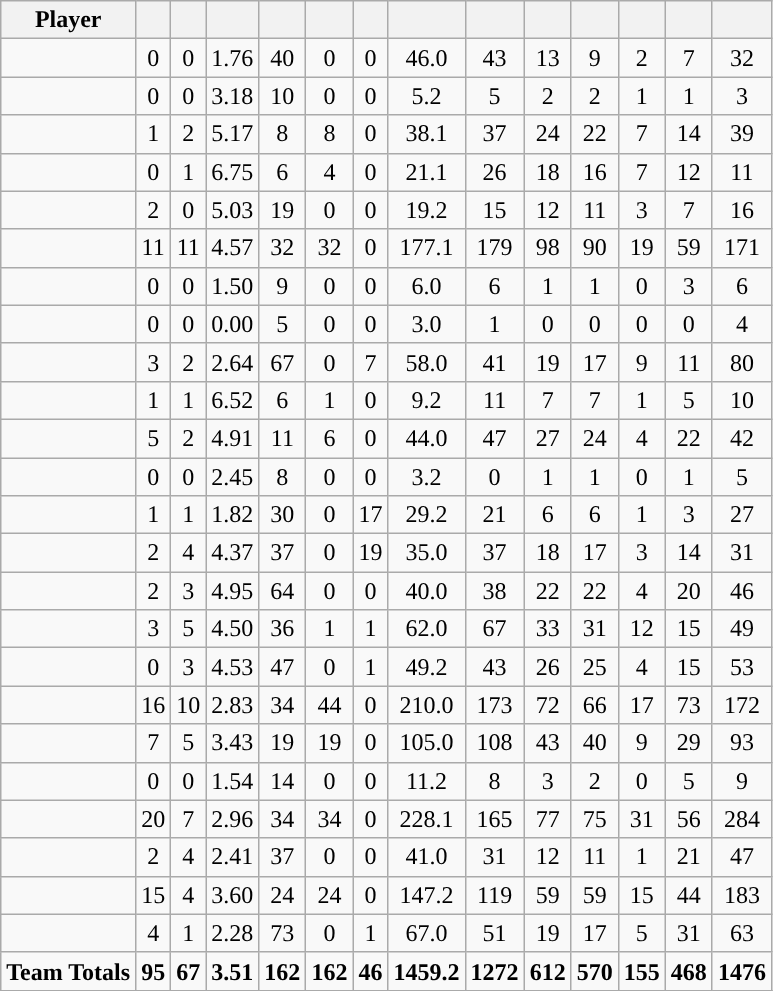<table class="wikitable sortable" style="text-align:center;">
<tr>
<th>Player</th>
<th></th>
<th></th>
<th></th>
<th></th>
<th></th>
<th></th>
<th></th>
<th></th>
<th></th>
<th></th>
<th></th>
<th></th>
<th></th>
</tr>
<tr>
<td align=left></td>
<td>0</td>
<td>0</td>
<td>1.76</td>
<td>40</td>
<td>0</td>
<td>0</td>
<td>46.0</td>
<td>43</td>
<td>13</td>
<td>9</td>
<td>2</td>
<td>7</td>
<td>32</td>
</tr>
<tr>
<td align=left></td>
<td>0</td>
<td>0</td>
<td>3.18</td>
<td>10</td>
<td>0</td>
<td>0</td>
<td>5.2</td>
<td>5</td>
<td>2</td>
<td>2</td>
<td>1</td>
<td>1</td>
<td>3</td>
</tr>
<tr>
<td align=left></td>
<td>1</td>
<td>2</td>
<td>5.17</td>
<td>8</td>
<td>8</td>
<td>0</td>
<td>38.1</td>
<td>37</td>
<td>24</td>
<td>22</td>
<td>7</td>
<td>14</td>
<td>39</td>
</tr>
<tr>
<td align=left></td>
<td>0</td>
<td>1</td>
<td>6.75</td>
<td>6</td>
<td>4</td>
<td>0</td>
<td>21.1</td>
<td>26</td>
<td>18</td>
<td>16</td>
<td>7</td>
<td>12</td>
<td>11</td>
</tr>
<tr>
<td align=left></td>
<td>2</td>
<td>0</td>
<td>5.03</td>
<td>19</td>
<td>0</td>
<td>0</td>
<td>19.2</td>
<td>15</td>
<td>12</td>
<td>11</td>
<td>3</td>
<td>7</td>
<td>16</td>
</tr>
<tr>
<td align=left></td>
<td>11</td>
<td>11</td>
<td>4.57</td>
<td>32</td>
<td>32</td>
<td>0</td>
<td>177.1</td>
<td>179</td>
<td>98</td>
<td>90</td>
<td>19</td>
<td>59</td>
<td>171</td>
</tr>
<tr>
<td align=left></td>
<td>0</td>
<td>0</td>
<td>1.50</td>
<td>9</td>
<td>0</td>
<td>0</td>
<td>6.0</td>
<td>6</td>
<td>1</td>
<td>1</td>
<td>0</td>
<td>3</td>
<td>6</td>
</tr>
<tr>
<td align=left></td>
<td>0</td>
<td>0</td>
<td>0.00</td>
<td>5</td>
<td>0</td>
<td>0</td>
<td>3.0</td>
<td>1</td>
<td>0</td>
<td>0</td>
<td>0</td>
<td>0</td>
<td>4</td>
</tr>
<tr>
<td align=left></td>
<td>3</td>
<td>2</td>
<td>2.64</td>
<td>67</td>
<td>0</td>
<td>7</td>
<td>58.0</td>
<td>41</td>
<td>19</td>
<td>17</td>
<td>9</td>
<td>11</td>
<td>80</td>
</tr>
<tr>
<td align=left></td>
<td>1</td>
<td>1</td>
<td>6.52</td>
<td>6</td>
<td>1</td>
<td>0</td>
<td>9.2</td>
<td>11</td>
<td>7</td>
<td>7</td>
<td>1</td>
<td>5</td>
<td>10</td>
</tr>
<tr>
<td align=left></td>
<td>5</td>
<td>2</td>
<td>4.91</td>
<td>11</td>
<td>6</td>
<td>0</td>
<td>44.0</td>
<td>47</td>
<td>27</td>
<td>24</td>
<td>4</td>
<td>22</td>
<td>42</td>
</tr>
<tr>
<td align=left></td>
<td>0</td>
<td>0</td>
<td>2.45</td>
<td>8</td>
<td>0</td>
<td>0</td>
<td>3.2</td>
<td>0</td>
<td>1</td>
<td>1</td>
<td>0</td>
<td>1</td>
<td>5</td>
</tr>
<tr>
<td align=left></td>
<td>1</td>
<td>1</td>
<td>1.82</td>
<td>30</td>
<td>0</td>
<td>17</td>
<td>29.2</td>
<td>21</td>
<td>6</td>
<td>6</td>
<td>1</td>
<td>3</td>
<td>27</td>
</tr>
<tr>
<td align=left></td>
<td>2</td>
<td>4</td>
<td>4.37</td>
<td>37</td>
<td>0</td>
<td>19</td>
<td>35.0</td>
<td>37</td>
<td>18</td>
<td>17</td>
<td>3</td>
<td>14</td>
<td>31</td>
</tr>
<tr>
<td align=left></td>
<td>2</td>
<td>3</td>
<td>4.95</td>
<td>64</td>
<td>0</td>
<td>0</td>
<td>40.0</td>
<td>38</td>
<td>22</td>
<td>22</td>
<td>4</td>
<td>20</td>
<td>46</td>
</tr>
<tr>
<td align=left></td>
<td>3</td>
<td>5</td>
<td>4.50</td>
<td>36</td>
<td>1</td>
<td>1</td>
<td>62.0</td>
<td>67</td>
<td>33</td>
<td>31</td>
<td>12</td>
<td>15</td>
<td>49</td>
</tr>
<tr>
<td align=left></td>
<td>0</td>
<td>3</td>
<td>4.53</td>
<td>47</td>
<td>0</td>
<td>1</td>
<td>49.2</td>
<td>43</td>
<td>26</td>
<td>25</td>
<td>4</td>
<td>15</td>
<td>53</td>
</tr>
<tr>
<td align=left></td>
<td>16</td>
<td>10</td>
<td>2.83</td>
<td>34</td>
<td>44</td>
<td>0</td>
<td>210.0</td>
<td>173</td>
<td>72</td>
<td>66</td>
<td>17</td>
<td>73</td>
<td>172</td>
</tr>
<tr>
<td align=left></td>
<td>7</td>
<td>5</td>
<td>3.43</td>
<td>19</td>
<td>19</td>
<td>0</td>
<td>105.0</td>
<td>108</td>
<td>43</td>
<td>40</td>
<td>9</td>
<td>29</td>
<td>93</td>
</tr>
<tr>
<td align=left></td>
<td>0</td>
<td>0</td>
<td>1.54</td>
<td>14</td>
<td>0</td>
<td>0</td>
<td>11.2</td>
<td>8</td>
<td>3</td>
<td>2</td>
<td>0</td>
<td>5</td>
<td>9</td>
</tr>
<tr>
<td align=left></td>
<td>20</td>
<td>7</td>
<td>2.96</td>
<td>34</td>
<td>34</td>
<td>0</td>
<td>228.1</td>
<td>165</td>
<td>77</td>
<td>75</td>
<td>31</td>
<td>56</td>
<td>284</td>
</tr>
<tr>
<td align=left></td>
<td>2</td>
<td>4</td>
<td>2.41</td>
<td>37</td>
<td>0</td>
<td>0</td>
<td>41.0</td>
<td>31</td>
<td>12</td>
<td>11</td>
<td>1</td>
<td>21</td>
<td>47</td>
</tr>
<tr>
<td align=left></td>
<td>15</td>
<td>4</td>
<td>3.60</td>
<td>24</td>
<td>24</td>
<td>0</td>
<td>147.2</td>
<td>119</td>
<td>59</td>
<td>59</td>
<td>15</td>
<td>44</td>
<td>183</td>
</tr>
<tr>
<td align=left></td>
<td>4</td>
<td>1</td>
<td>2.28</td>
<td>73</td>
<td>0</td>
<td>1</td>
<td>67.0</td>
<td>51</td>
<td>19</td>
<td>17</td>
<td>5</td>
<td>31</td>
<td>63</td>
</tr>
<tr>
<td align=left><strong>Team Totals</strong></td>
<td><strong>95</strong></td>
<td><strong>67</strong></td>
<td><strong>3.51</strong></td>
<td><strong>162</strong></td>
<td><strong>162</strong></td>
<td><strong>46</strong></td>
<td><strong>1459.2</strong></td>
<td><strong>1272</strong></td>
<td><strong>612</strong></td>
<td><strong>570</strong></td>
<td><strong>155</strong></td>
<td><strong>468</strong></td>
<td><strong>1476</strong></td>
</tr>
<tr class=="sortbottom">
</tr>
</table>
